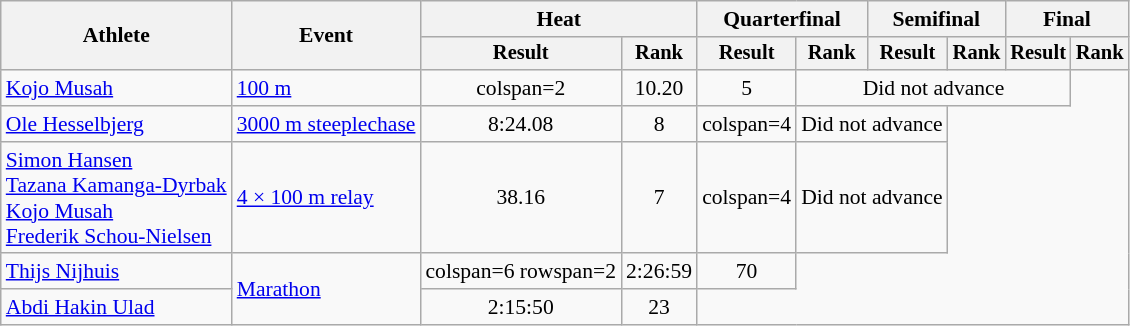<table class="wikitable" style="font-size:90%">
<tr>
<th rowspan="2">Athlete</th>
<th rowspan="2">Event</th>
<th colspan="2">Heat</th>
<th colspan="2">Quarterfinal</th>
<th colspan="2">Semifinal</th>
<th colspan="2">Final</th>
</tr>
<tr style="font-size:95%">
<th>Result</th>
<th>Rank</th>
<th>Result</th>
<th>Rank</th>
<th>Result</th>
<th>Rank</th>
<th>Result</th>
<th>Rank</th>
</tr>
<tr align=center>
<td align=left><a href='#'>Kojo Musah</a></td>
<td align=left><a href='#'>100 m</a></td>
<td>colspan=2 </td>
<td>10.20</td>
<td>5</td>
<td colspan=4>Did not advance</td>
</tr>
<tr align=center>
<td align=left><a href='#'>Ole Hesselbjerg</a></td>
<td align=left><a href='#'>3000 m steeplechase</a></td>
<td>8:24.08</td>
<td>8</td>
<td>colspan=4 </td>
<td colspan=2>Did not advance</td>
</tr>
<tr align=center>
<td align=left><a href='#'>Simon Hansen</a><br><a href='#'>Tazana Kamanga-Dyrbak</a><br><a href='#'>Kojo Musah</a><br><a href='#'>Frederik Schou-Nielsen</a></td>
<td align=left><a href='#'>4 × 100 m relay</a></td>
<td>38.16</td>
<td>7 <strong></strong></td>
<td>colspan=4 </td>
<td colspan=2>Did not advance</td>
</tr>
<tr align=center>
<td align=left><a href='#'>Thijs Nijhuis</a></td>
<td align=left rowspan=2><a href='#'>Marathon</a></td>
<td>colspan=6 rowspan=2 </td>
<td>2:26:59</td>
<td>70</td>
</tr>
<tr align=center>
<td align=left><a href='#'>Abdi Hakin Ulad</a></td>
<td>2:15:50</td>
<td>23</td>
</tr>
</table>
